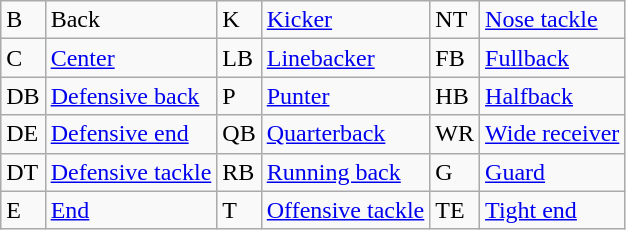<table class="wikitable">
<tr>
<td>B</td>
<td>Back</td>
<td>K</td>
<td><a href='#'>Kicker</a></td>
<td>NT</td>
<td><a href='#'>Nose tackle</a></td>
</tr>
<tr>
<td>C</td>
<td><a href='#'>Center</a></td>
<td>LB</td>
<td><a href='#'>Linebacker</a></td>
<td>FB</td>
<td><a href='#'>Fullback</a></td>
</tr>
<tr>
<td>DB</td>
<td><a href='#'>Defensive back</a></td>
<td>P</td>
<td><a href='#'>Punter</a></td>
<td>HB</td>
<td><a href='#'>Halfback</a></td>
</tr>
<tr>
<td>DE</td>
<td><a href='#'>Defensive end</a></td>
<td>QB</td>
<td><a href='#'>Quarterback</a></td>
<td>WR</td>
<td><a href='#'>Wide receiver</a></td>
</tr>
<tr>
<td>DT</td>
<td><a href='#'>Defensive tackle</a></td>
<td>RB</td>
<td><a href='#'>Running back</a></td>
<td>G</td>
<td><a href='#'>Guard</a></td>
</tr>
<tr>
<td>E</td>
<td><a href='#'>End</a></td>
<td>T</td>
<td><a href='#'>Offensive tackle</a></td>
<td>TE</td>
<td><a href='#'>Tight end</a></td>
</tr>
</table>
